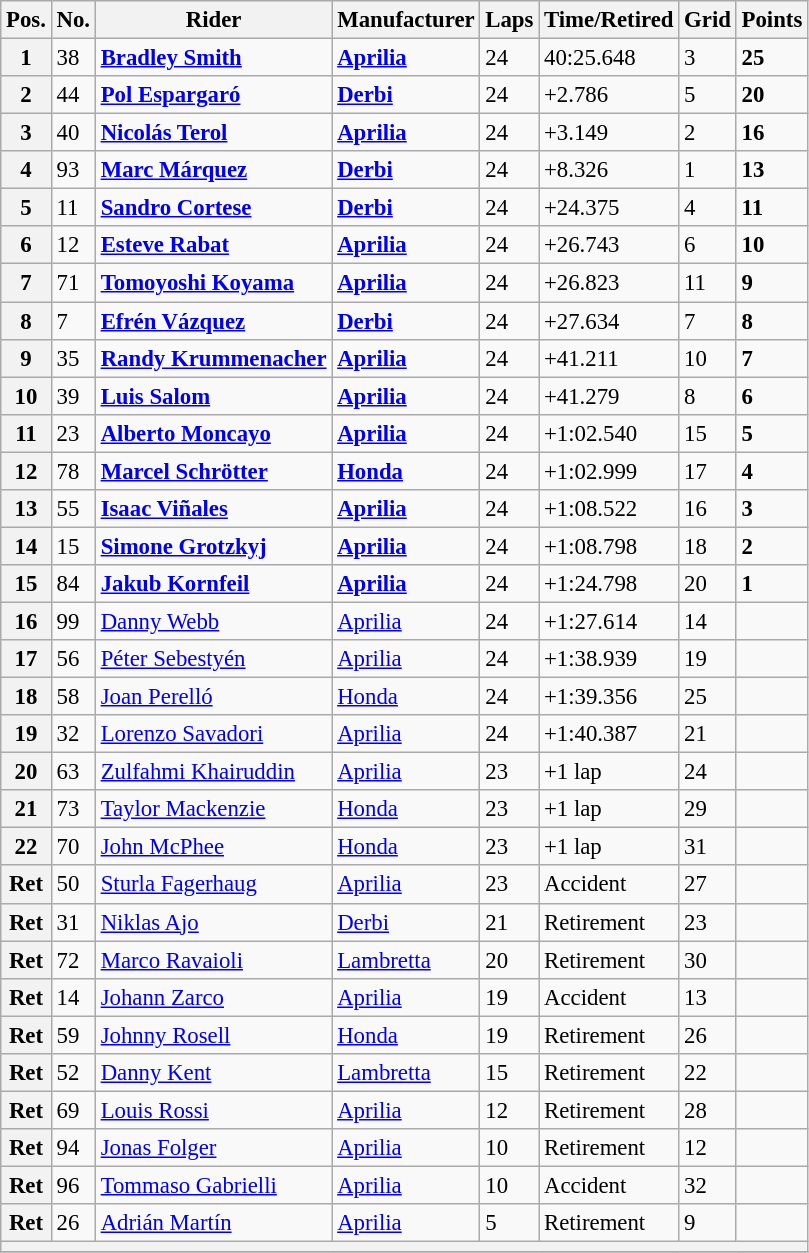<table class="wikitable" style="font-size: 95%;">
<tr>
<th>Pos.</th>
<th>No.</th>
<th>Rider</th>
<th>Manufacturer</th>
<th>Laps</th>
<th>Time/Retired</th>
<th>Grid</th>
<th>Points</th>
</tr>
<tr>
<th>1</th>
<td>38</td>
<td> <strong><a href='#'>Bradley Smith</a></strong></td>
<td><strong><a href='#'>Aprilia</a></strong></td>
<td>24</td>
<td>40:25.648</td>
<td>3</td>
<td><strong>25</strong></td>
</tr>
<tr>
<th>2</th>
<td>44</td>
<td> <strong><a href='#'>Pol Espargaró</a></strong></td>
<td><strong><a href='#'>Derbi</a></strong></td>
<td>24</td>
<td>+2.786</td>
<td>5</td>
<td><strong>20</strong></td>
</tr>
<tr>
<th>3</th>
<td>40</td>
<td> <strong><a href='#'>Nicolás Terol</a></strong></td>
<td><strong><a href='#'>Aprilia</a></strong></td>
<td>24</td>
<td>+3.149</td>
<td>2</td>
<td><strong>16</strong></td>
</tr>
<tr>
<th>4</th>
<td>93</td>
<td> <strong><a href='#'>Marc Márquez</a></strong></td>
<td><strong><a href='#'>Derbi</a></strong></td>
<td>24</td>
<td>+8.326</td>
<td>1</td>
<td><strong>13</strong></td>
</tr>
<tr>
<th>5</th>
<td>11</td>
<td> <strong><a href='#'>Sandro Cortese</a></strong></td>
<td><strong><a href='#'>Derbi</a></strong></td>
<td>24</td>
<td>+24.375</td>
<td>4</td>
<td><strong>11</strong></td>
</tr>
<tr>
<th>6</th>
<td>12</td>
<td> <strong><a href='#'>Esteve Rabat</a></strong></td>
<td><strong><a href='#'>Aprilia</a></strong></td>
<td>24</td>
<td>+26.743</td>
<td>6</td>
<td><strong>10</strong></td>
</tr>
<tr>
<th>7</th>
<td>71</td>
<td> <strong><a href='#'>Tomoyoshi Koyama</a></strong></td>
<td><strong><a href='#'>Aprilia</a></strong></td>
<td>24</td>
<td>+26.823</td>
<td>11</td>
<td><strong>9</strong></td>
</tr>
<tr>
<th>8</th>
<td>7</td>
<td> <strong><a href='#'>Efrén Vázquez</a></strong></td>
<td><strong><a href='#'>Derbi</a></strong></td>
<td>24</td>
<td>+27.634</td>
<td>7</td>
<td><strong>8</strong></td>
</tr>
<tr>
<th>9</th>
<td>35</td>
<td> <strong><a href='#'>Randy Krummenacher</a></strong></td>
<td><strong><a href='#'>Aprilia</a></strong></td>
<td>24</td>
<td>+41.211</td>
<td>10</td>
<td><strong>7</strong></td>
</tr>
<tr>
<th>10</th>
<td>39</td>
<td> <strong><a href='#'>Luis Salom</a></strong></td>
<td><strong><a href='#'>Aprilia</a></strong></td>
<td>24</td>
<td>+41.279</td>
<td>8</td>
<td><strong>6</strong></td>
</tr>
<tr>
<th>11</th>
<td>23</td>
<td> <strong><a href='#'>Alberto Moncayo</a></strong></td>
<td><strong><a href='#'>Aprilia</a></strong></td>
<td>24</td>
<td>+1:02.540</td>
<td>15</td>
<td><strong>5</strong></td>
</tr>
<tr>
<th>12</th>
<td>78</td>
<td> <strong><a href='#'>Marcel Schrötter</a></strong></td>
<td><strong><a href='#'>Honda</a></strong></td>
<td>24</td>
<td>+1:02.999</td>
<td>17</td>
<td><strong>4</strong></td>
</tr>
<tr>
<th>13</th>
<td>55</td>
<td> <strong><a href='#'>Isaac Viñales</a></strong></td>
<td><strong><a href='#'>Aprilia</a></strong></td>
<td>24</td>
<td>+1:08.522</td>
<td>16</td>
<td><strong>3</strong></td>
</tr>
<tr>
<th>14</th>
<td>15</td>
<td> <strong><a href='#'>Simone Grotzkyj</a></strong></td>
<td><strong><a href='#'>Aprilia</a></strong></td>
<td>24</td>
<td>+1:08.798</td>
<td>18</td>
<td><strong>2</strong></td>
</tr>
<tr>
<th>15</th>
<td>84</td>
<td> <strong><a href='#'>Jakub Kornfeil</a></strong></td>
<td><strong><a href='#'>Aprilia</a></strong></td>
<td>24</td>
<td>+1:24.798</td>
<td>20</td>
<td><strong>1</strong></td>
</tr>
<tr>
<th>16</th>
<td>99</td>
<td> <a href='#'>Danny Webb</a></td>
<td><a href='#'>Aprilia</a></td>
<td>24</td>
<td>+1:27.614</td>
<td>14</td>
<td></td>
</tr>
<tr>
<th>17</th>
<td>56</td>
<td> <a href='#'>Péter Sebestyén</a></td>
<td><a href='#'>Aprilia</a></td>
<td>24</td>
<td>+1:38.939</td>
<td>19</td>
<td></td>
</tr>
<tr>
<th>18</th>
<td>58</td>
<td> <a href='#'>Joan Perelló</a></td>
<td><a href='#'>Honda</a></td>
<td>24</td>
<td>+1:39.356</td>
<td>25</td>
<td></td>
</tr>
<tr>
<th>19</th>
<td>32</td>
<td> <a href='#'>Lorenzo Savadori</a></td>
<td><a href='#'>Aprilia</a></td>
<td>24</td>
<td>+1:40.387</td>
<td>21</td>
<td></td>
</tr>
<tr>
<th>20</th>
<td>63</td>
<td> <a href='#'>Zulfahmi Khairuddin</a></td>
<td><a href='#'>Aprilia</a></td>
<td>23</td>
<td>+1 lap</td>
<td>24</td>
<td></td>
</tr>
<tr>
<th>21</th>
<td>73</td>
<td> <a href='#'>Taylor Mackenzie</a></td>
<td><a href='#'>Honda</a></td>
<td>23</td>
<td>+1 lap</td>
<td>29</td>
<td></td>
</tr>
<tr>
<th>22</th>
<td>70</td>
<td> <a href='#'>John McPhee</a></td>
<td><a href='#'>Honda</a></td>
<td>23</td>
<td>+1 lap</td>
<td>31</td>
<td></td>
</tr>
<tr>
<th>Ret</th>
<td>50</td>
<td> <a href='#'>Sturla Fagerhaug</a></td>
<td><a href='#'>Aprilia</a></td>
<td>23</td>
<td>Accident</td>
<td>27</td>
<td></td>
</tr>
<tr>
<th>Ret</th>
<td>31</td>
<td> <a href='#'>Niklas Ajo</a></td>
<td><a href='#'>Derbi</a></td>
<td>21</td>
<td>Retirement</td>
<td>23</td>
<td></td>
</tr>
<tr>
<th>Ret</th>
<td>72</td>
<td> <a href='#'>Marco Ravaioli</a></td>
<td><a href='#'>Lambretta</a></td>
<td>20</td>
<td>Retirement</td>
<td>30</td>
<td></td>
</tr>
<tr>
<th>Ret</th>
<td>14</td>
<td> <a href='#'>Johann Zarco</a></td>
<td><a href='#'>Aprilia</a></td>
<td>19</td>
<td>Accident</td>
<td>13</td>
<td></td>
</tr>
<tr>
<th>Ret</th>
<td>59</td>
<td> <a href='#'>Johnny Rosell</a></td>
<td><a href='#'>Honda</a></td>
<td>19</td>
<td>Retirement</td>
<td>26</td>
<td></td>
</tr>
<tr>
<th>Ret</th>
<td>52</td>
<td> <a href='#'>Danny Kent</a></td>
<td><a href='#'>Lambretta</a></td>
<td>15</td>
<td>Retirement</td>
<td>22</td>
<td></td>
</tr>
<tr>
<th>Ret</th>
<td>69</td>
<td> <a href='#'>Louis Rossi</a></td>
<td><a href='#'>Aprilia</a></td>
<td>12</td>
<td>Retirement</td>
<td>28</td>
<td></td>
</tr>
<tr>
<th>Ret</th>
<td>94</td>
<td> <a href='#'>Jonas Folger</a></td>
<td><a href='#'>Aprilia</a></td>
<td>10</td>
<td>Retirement</td>
<td>12</td>
<td></td>
</tr>
<tr>
<th>Ret</th>
<td>96</td>
<td> <a href='#'>Tommaso Gabrielli</a></td>
<td><a href='#'>Aprilia</a></td>
<td>10</td>
<td>Accident</td>
<td>32</td>
<td></td>
</tr>
<tr>
<th>Ret</th>
<td>26</td>
<td> <a href='#'>Adrián Martín</a></td>
<td><a href='#'>Aprilia</a></td>
<td>5</td>
<td>Retirement</td>
<td>9</td>
<td></td>
</tr>
<tr>
<th colspan=8></th>
</tr>
<tr>
</tr>
</table>
